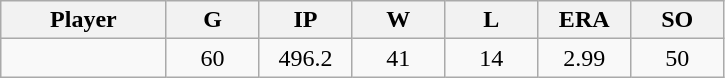<table class="wikitable sortable">
<tr>
<th bgcolor="#DDDDFF" width="16%">Player</th>
<th bgcolor="#DDDDFF" width="9%">G</th>
<th bgcolor="#DDDDFF" width="9%">IP</th>
<th bgcolor="#DDDDFF" width="9%">W</th>
<th bgcolor="#DDDDFF" width="9%">L</th>
<th bgcolor="#DDDDFF" width="9%">ERA</th>
<th bgcolor="#DDDDFF" width="9%">SO</th>
</tr>
<tr align="center">
<td></td>
<td>60</td>
<td>496.2</td>
<td>41</td>
<td>14</td>
<td>2.99</td>
<td>50</td>
</tr>
</table>
